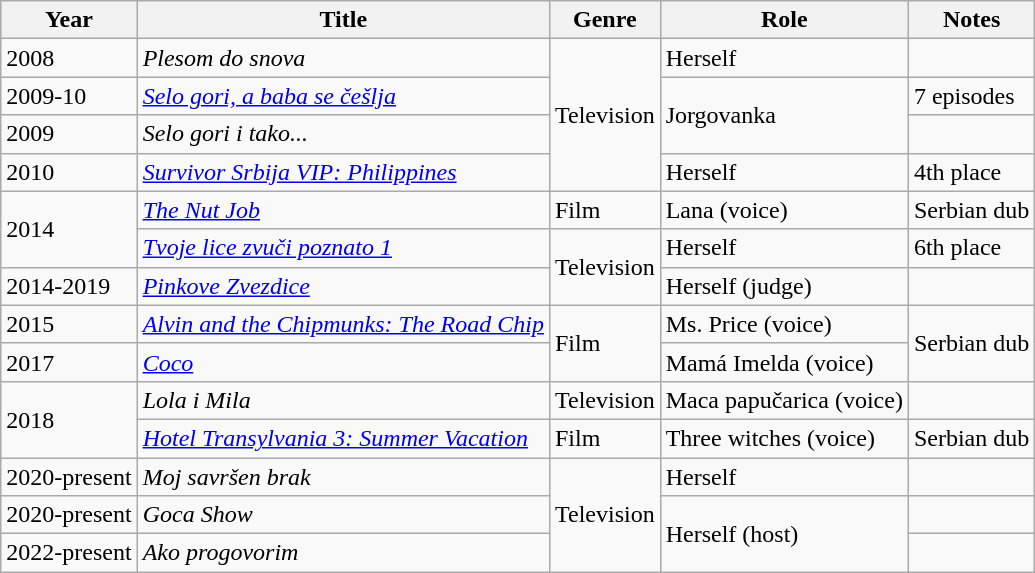<table class="wikitable sortable plainrowheaders">
<tr>
<th>Year</th>
<th>Title</th>
<th>Genre</th>
<th>Role</th>
<th>Notes</th>
</tr>
<tr>
<td>2008</td>
<td><em>Plesom do snova</em></td>
<td rowspan="4">Television</td>
<td>Herself</td>
<td></td>
</tr>
<tr>
<td>2009-10</td>
<td><em><a href='#'>Selo gori, a baba se češlja</a></em></td>
<td rowspan="2">Jorgovanka</td>
<td>7 episodes</td>
</tr>
<tr>
<td>2009</td>
<td><em>Selo gori i tako...</em></td>
<td></td>
</tr>
<tr>
<td>2010</td>
<td><em><a href='#'>Survivor Srbija VIP: Philippines</a></em></td>
<td>Herself</td>
<td>4th place</td>
</tr>
<tr>
<td rowspan="2">2014</td>
<td><em><a href='#'>The Nut Job</a></em></td>
<td>Film</td>
<td>Lana (voice)</td>
<td>Serbian dub</td>
</tr>
<tr>
<td><em><a href='#'>Tvoje lice zvuči poznato 1</a></em></td>
<td rowspan="2">Television</td>
<td>Herself</td>
<td>6th place</td>
</tr>
<tr>
<td>2014-2019</td>
<td><em><a href='#'>Pinkove Zvezdice</a></em></td>
<td>Herself (judge)</td>
<td></td>
</tr>
<tr>
<td>2015</td>
<td><em><a href='#'>Alvin and the Chipmunks: The Road Chip</a></em></td>
<td rowspan="2">Film</td>
<td>Ms. Price (voice)</td>
<td rowspan="2">Serbian dub</td>
</tr>
<tr>
<td>2017</td>
<td><em><a href='#'>Coco</a></em></td>
<td>Mamá Imelda (voice)</td>
</tr>
<tr>
<td rowspan="2">2018</td>
<td><em>Lola i Mila</em></td>
<td>Television</td>
<td>Maca papučarica (voice)</td>
<td></td>
</tr>
<tr>
<td><em><a href='#'>Hotel Transylvania 3: Summer Vacation</a></em></td>
<td>Film</td>
<td>Three witches (voice)</td>
<td>Serbian dub</td>
</tr>
<tr>
<td>2020-present</td>
<td><em>Moj savršen brak</em></td>
<td rowspan="3">Television</td>
<td>Herself</td>
</tr>
<tr>
<td>2020-present</td>
<td><em>Goca Show</em></td>
<td rowspan="2">Herself (host)</td>
<td></td>
</tr>
<tr>
<td>2022-present</td>
<td><em>Ako progovorim</em></td>
<td></td>
</tr>
</table>
